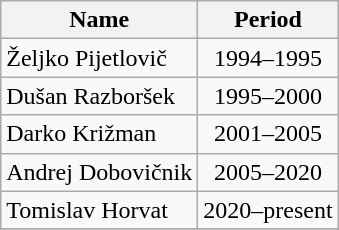<table class="wikitable sortable" style="text-align:center;">
<tr>
<th>Name</th>
<th class="unsortable">Period</th>
</tr>
<tr>
<td style="text-align: left;">Željko Pijetlovič</td>
<td>1994–1995</td>
</tr>
<tr>
<td style="text-align: left;">Dušan Razboršek</td>
<td>1995–2000</td>
</tr>
<tr>
<td style="text-align: left;">Darko Križman</td>
<td>2001–2005</td>
</tr>
<tr>
<td style="text-align: left;">Andrej Dobovičnik</td>
<td>2005–2020</td>
</tr>
<tr>
<td style="text-align: left;">Tomislav Horvat</td>
<td>2020–present</td>
</tr>
<tr>
</tr>
</table>
